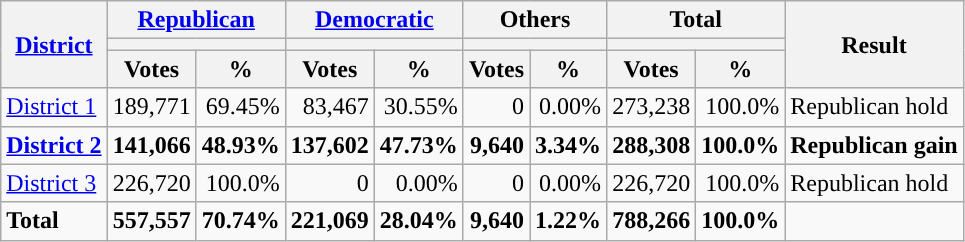<table class="wikitable plainrowheaders sortable" style="font-size:100%; text-align:right;">
<tr>
<th scope=col rowspan=3><a href='#'>District</a></th>
<th scope=col colspan=2><a href='#'>Republican</a></th>
<th scope=col colspan=2><a href='#'>Democratic</a></th>
<th scope=col colspan=2>Others</th>
<th scope=col colspan=2>Total</th>
<th scope=col rowspan=3>Result</th>
</tr>
<tr>
<th scope=col colspan=2 style="background:"></th>
<th scope=col colspan=2 style="background:"></th>
<th scope=col colspan=2></th>
<th scope=col colspan=2></th>
</tr>
<tr>
<th scope=col data-sort-type="number">Votes</th>
<th scope=col data-sort-type="number">%</th>
<th scope=col data-sort-type="number">Votes</th>
<th scope=col data-sort-type="number">%</th>
<th scope=col data-sort-type="number">Votes</th>
<th scope=col data-sort-type="number">%</th>
<th scope=col data-sort-type="number">Votes</th>
<th scope=col data-sort-type="number">%</th>
</tr>
<tr>
<td align=left><a href='#'>District 1</a></td>
<td>189,771</td>
<td>69.45%</td>
<td>83,467</td>
<td>30.55%</td>
<td>0</td>
<td>0.00%</td>
<td>273,238</td>
<td>100.0%</td>
<td align=left>Republican hold</td>
</tr>
<tr>
<td align=left><strong><a href='#'>District 2</a></strong></td>
<td><strong>141,066</strong></td>
<td><strong>48.93%</strong></td>
<td><strong>137,602</strong></td>
<td><strong>47.73%</strong></td>
<td><strong>9,640</strong></td>
<td><strong>3.34%</strong></td>
<td><strong>288,308</strong></td>
<td><strong>100.0%</strong></td>
<td align=left><strong>Republican gain</strong></td>
</tr>
<tr>
<td align=left><a href='#'>District 3</a></td>
<td>226,720</td>
<td>100.0%</td>
<td>0</td>
<td>0.00%</td>
<td>0</td>
<td>0.00%</td>
<td>226,720</td>
<td>100.0%</td>
<td align=left>Republican hold</td>
</tr>
<tr class="sortbottom" style="font-weight:bold">
<td align=left>Total</td>
<td>557,557</td>
<td>70.74%</td>
<td>221,069</td>
<td>28.04%</td>
<td>9,640</td>
<td>1.22%</td>
<td>788,266</td>
<td>100.0%</td>
<td></td>
</tr>
</table>
